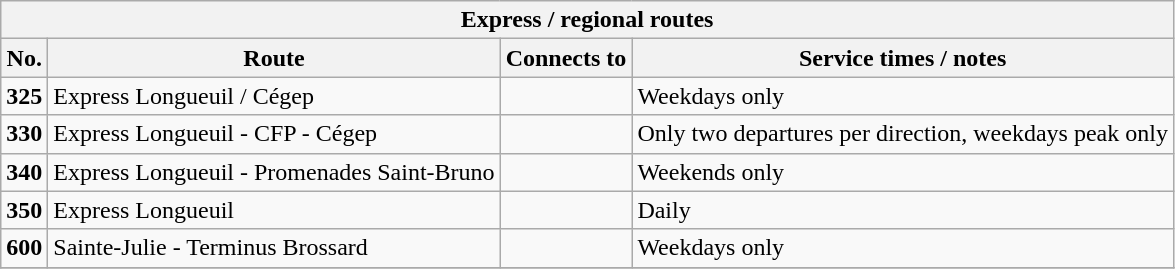<table align=center class="wikitable">
<tr>
<th colspan=4>Express / regional routes</th>
</tr>
<tr>
<th>No.</th>
<th>Route</th>
<th>Connects to</th>
<th>Service times / notes</th>
</tr>
<tr>
<td {{border> <strong>325</strong></td>
<td>Express Longueuil / Cégep</td>
<td></td>
<td>Weekdays only</td>
</tr>
<tr>
<td {{border> <strong>330</strong></td>
<td>Express Longueuil - CFP - Cégep</td>
<td></td>
<td>Only two departures per direction, weekdays peak only</td>
</tr>
<tr>
<td {{border> <strong>340</strong></td>
<td>Express Longueuil - Promenades Saint-Bruno</td>
<td></td>
<td>Weekends only</td>
</tr>
<tr>
<td {{border> <strong>350</strong></td>
<td>Express Longueuil</td>
<td></td>
<td>Daily</td>
</tr>
<tr>
<td {{border> <strong>600</strong></td>
<td>Sainte-Julie - Terminus Brossard</td>
<td></td>
<td>Weekdays only</td>
</tr>
<tr>
</tr>
</table>
